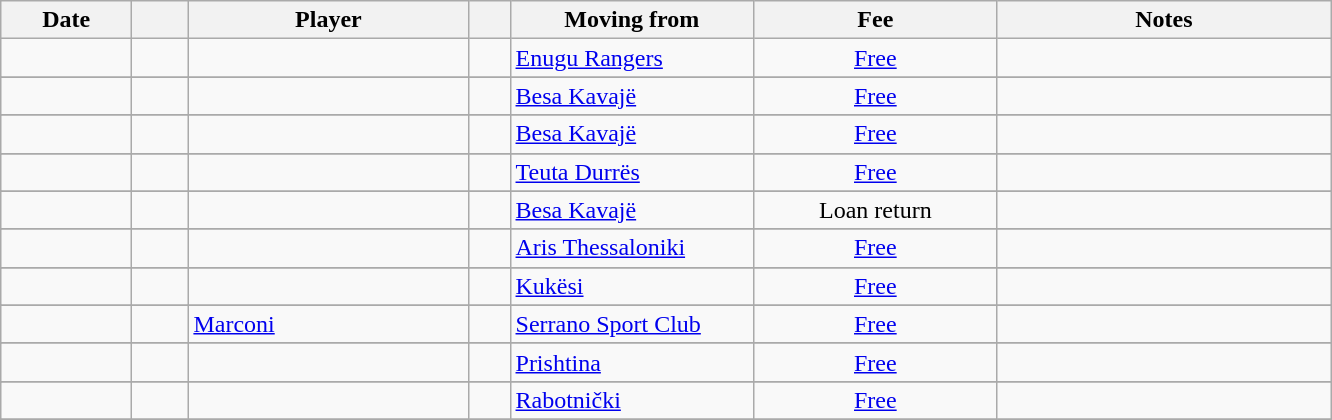<table class="wikitable sortable">
<tr>
<th style="width:80px;">Date</th>
<th style="width:30px;"></th>
<th style="width:180px;">Player</th>
<th style="width:20px;"></th>
<th style="width:155px;">Moving from</th>
<th style="width:155px;" class="unsortable">Fee</th>
<th style="width:215px;" class="unsortable">Notes</th>
</tr>
<tr>
<td></td>
<td align=center></td>
<td> </td>
<td></td>
<td> <a href='#'>Enugu Rangers</a></td>
<td align=center><a href='#'>Free</a></td>
<td align=center></td>
</tr>
<tr>
</tr>
<tr>
<td></td>
<td align=center></td>
<td> </td>
<td></td>
<td> <a href='#'>Besa Kavajë</a></td>
<td align=center><a href='#'>Free</a></td>
<td align=center></td>
</tr>
<tr>
</tr>
<tr>
<td></td>
<td align=center></td>
<td> </td>
<td></td>
<td> <a href='#'>Besa Kavajë</a></td>
<td align=center><a href='#'>Free</a></td>
<td align=center></td>
</tr>
<tr>
</tr>
<tr>
<td></td>
<td align=center></td>
<td> </td>
<td></td>
<td> <a href='#'>Teuta Durrës</a></td>
<td align=center><a href='#'>Free</a></td>
<td align=center></td>
</tr>
<tr>
</tr>
<tr>
<td></td>
<td align=center></td>
<td> </td>
<td></td>
<td> <a href='#'>Besa Kavajë</a></td>
<td align=center>Loan return</td>
<td align=center></td>
</tr>
<tr>
</tr>
<tr>
<td></td>
<td align=center></td>
<td> </td>
<td></td>
<td> <a href='#'>Aris Thessaloniki</a></td>
<td align=center><a href='#'>Free</a></td>
<td align=center></td>
</tr>
<tr>
</tr>
<tr>
<td></td>
<td align=center></td>
<td>  </td>
<td></td>
<td> <a href='#'>Kukësi</a></td>
<td align=center><a href='#'>Free</a></td>
<td align=center></td>
</tr>
<tr>
</tr>
<tr>
<td></td>
<td align=center></td>
<td> <a href='#'>Marconi</a></td>
<td></td>
<td> <a href='#'>Serrano Sport Club</a></td>
<td align=center><a href='#'>Free</a></td>
<td align=center></td>
</tr>
<tr>
</tr>
<tr>
<td></td>
<td align=center></td>
<td> </td>
<td></td>
<td> <a href='#'>Prishtina</a></td>
<td align=center><a href='#'>Free</a></td>
<td align=center></td>
</tr>
<tr>
</tr>
<tr>
<td></td>
<td align=center></td>
<td> </td>
<td></td>
<td> <a href='#'>Rabotnički</a></td>
<td align=center><a href='#'>Free</a></td>
<td align=center></td>
</tr>
<tr>
</tr>
</table>
